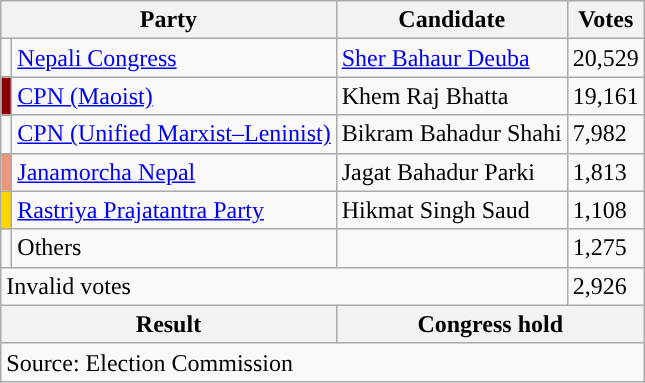<table class="wikitable">
<tr>
<th colspan="2">Party</th>
<th>Candidate</th>
<th>Votes</th>
</tr>
<tr>
<td style="background-color:"></td>
<td><a href='#'>Nepali Congress</a></td>
<td><a href='#'>Sher Bahaur Deuba</a></td>
<td>20,529</td>
</tr>
<tr>
<td style="background-color:darkred"></td>
<td><a href='#'>CPN (Maoist)</a></td>
<td>Khem Raj Bhatta</td>
<td>19,161</td>
</tr>
<tr>
<td style="background-color:"></td>
<td><a href='#'>CPN (Unified Marxist–Leninist)</a></td>
<td>Bikram Bahadur Shahi</td>
<td>7,982</td>
</tr>
<tr>
<td style="background-color:darksalmon"></td>
<td><a href='#'>Janamorcha Nepal</a></td>
<td>Jagat Bahadur Parki</td>
<td>1,813</td>
</tr>
<tr>
<td style="background-color:gold"></td>
<td><a href='#'>Rastriya Prajatantra Party</a></td>
<td>Hikmat Singh Saud</td>
<td>1,108</td>
</tr>
<tr>
<td></td>
<td>Others</td>
<td></td>
<td>1,275</td>
</tr>
<tr>
<td colspan="3">Invalid votes</td>
<td>2,926</td>
</tr>
<tr>
<th colspan="2">Result</th>
<th colspan="2">Congress hold</th>
</tr>
<tr>
<td colspan="4">Source: Election Commission</td>
</tr>
</table>
